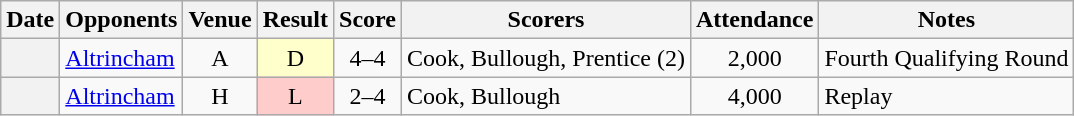<table class="wikitable sortable plainrowheaders" style="text-align:center">
<tr>
<th scope="col">Date</th>
<th scope="col">Opponents</th>
<th scope="col">Venue</th>
<th scope="col">Result</th>
<th scope="col">Score</th>
<th scope="col" class="unsortable">Scorers</th>
<th scope="col">Attendance</th>
<th scope="col" class="unsortable">Notes</th>
</tr>
<tr>
<th scope="row"></th>
<td align="left"><a href='#'>Altrincham</a></td>
<td>A</td>
<td style="background-color:#FFFFCC">D</td>
<td>4–4</td>
<td align="left">Cook, Bullough, Prentice (2)</td>
<td>2,000</td>
<td align="left">Fourth Qualifying Round</td>
</tr>
<tr>
<th scope="row"></th>
<td align="left"><a href='#'>Altrincham</a></td>
<td>H</td>
<td style="background-color:#FFCCCC">L</td>
<td>2–4</td>
<td align="left">Cook, Bullough</td>
<td>4,000</td>
<td align="left">Replay</td>
</tr>
</table>
